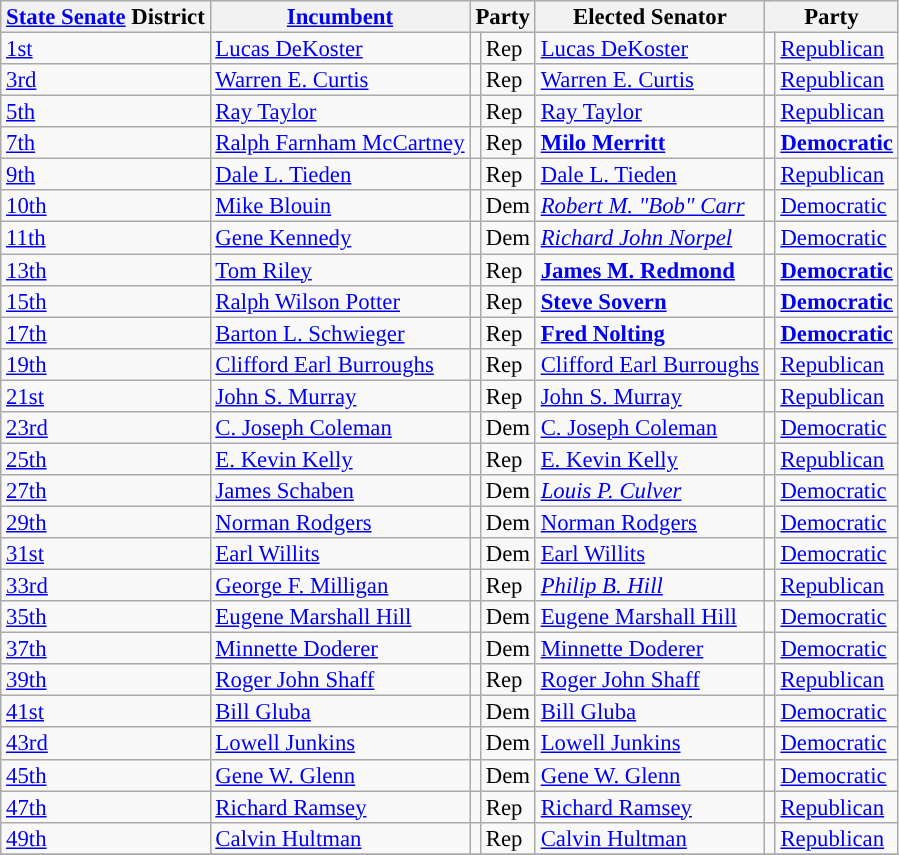<table class="sortable wikitable" style="font-size:95%;line-height:14px;">
<tr>
<th class="unsortable"><a href='#'>State Senate</a> District</th>
<th class="unsortable"><a href='#'>Incumbent</a></th>
<th colspan="2">Party</th>
<th class="unsortable">Elected Senator</th>
<th colspan="2">Party</th>
</tr>
<tr>
<td><a href='#'>1st</a></td>
<td><a href='#'>Lucas DeKoster</a></td>
<td style="background:"></td>
<td>Rep</td>
<td><a href='#'>Lucas DeKoster</a></td>
<td style="background:"></td>
<td><a href='#'>Republican</a></td>
</tr>
<tr>
<td><a href='#'>3rd</a></td>
<td><a href='#'>Warren E. Curtis</a></td>
<td style="background:"></td>
<td>Rep</td>
<td><a href='#'>Warren E. Curtis</a></td>
<td style="background:"></td>
<td><a href='#'>Republican</a></td>
</tr>
<tr>
<td><a href='#'>5th</a></td>
<td><a href='#'>Ray Taylor</a></td>
<td style="background:"></td>
<td>Rep</td>
<td><a href='#'>Ray Taylor</a></td>
<td style="background:"></td>
<td><a href='#'>Republican</a></td>
</tr>
<tr>
<td><a href='#'>7th</a></td>
<td><a href='#'>Ralph Farnham McCartney</a></td>
<td style="background:"></td>
<td>Rep</td>
<td><strong><a href='#'>Milo Merritt</a></strong></td>
<td style="background:"></td>
<td><strong><a href='#'>Democratic</a></strong></td>
</tr>
<tr>
<td><a href='#'>9th</a></td>
<td><a href='#'>Dale L. Tieden</a></td>
<td style="background:"></td>
<td>Rep</td>
<td><a href='#'>Dale L. Tieden</a></td>
<td style="background:"></td>
<td><a href='#'>Republican</a></td>
</tr>
<tr>
<td><a href='#'>10th</a></td>
<td><a href='#'>Mike Blouin</a></td>
<td style="background:"></td>
<td>Dem</td>
<td><em><a href='#'>Robert M. "Bob" Carr</a></em></td>
<td style="background:"></td>
<td><a href='#'>Democratic</a></td>
</tr>
<tr>
<td><a href='#'>11th</a></td>
<td><a href='#'>Gene Kennedy</a></td>
<td style="background:"></td>
<td>Dem</td>
<td><em><a href='#'>Richard John Norpel</a></em></td>
<td style="background:"></td>
<td><a href='#'>Democratic</a></td>
</tr>
<tr>
<td><a href='#'>13th</a></td>
<td><a href='#'>Tom Riley</a></td>
<td style="background:"></td>
<td>Rep</td>
<td><strong><a href='#'>James M. Redmond</a></strong></td>
<td style="background:"></td>
<td><strong><a href='#'>Democratic</a></strong></td>
</tr>
<tr>
<td><a href='#'>15th</a></td>
<td><a href='#'>Ralph Wilson Potter</a></td>
<td style="background:"></td>
<td>Rep</td>
<td><strong><a href='#'>Steve Sovern</a></strong></td>
<td style="background:"></td>
<td><strong><a href='#'>Democratic</a></strong></td>
</tr>
<tr>
<td><a href='#'>17th</a></td>
<td><a href='#'>Barton L. Schwieger</a></td>
<td style="background:"></td>
<td>Rep</td>
<td><strong><a href='#'>Fred Nolting</a></strong></td>
<td style="background:"></td>
<td><strong><a href='#'>Democratic</a></strong></td>
</tr>
<tr>
<td><a href='#'>19th</a></td>
<td><a href='#'>Clifford Earl Burroughs</a></td>
<td style="background:"></td>
<td>Rep</td>
<td><a href='#'>Clifford Earl Burroughs</a></td>
<td style="background:"></td>
<td><a href='#'>Republican</a></td>
</tr>
<tr>
<td><a href='#'>21st</a></td>
<td><a href='#'>John S. Murray</a></td>
<td style="background:"></td>
<td>Rep</td>
<td><a href='#'>John S. Murray</a></td>
<td style="background:"></td>
<td><a href='#'>Republican</a></td>
</tr>
<tr>
<td><a href='#'>23rd</a></td>
<td><a href='#'>C. Joseph Coleman</a></td>
<td style="background:"></td>
<td>Dem</td>
<td><a href='#'>C. Joseph Coleman</a></td>
<td style="background:"></td>
<td><a href='#'>Democratic</a></td>
</tr>
<tr>
<td><a href='#'>25th</a></td>
<td><a href='#'>E. Kevin Kelly</a></td>
<td style="background:"></td>
<td>Rep</td>
<td><a href='#'>E. Kevin Kelly</a></td>
<td style="background:"></td>
<td><a href='#'>Republican</a></td>
</tr>
<tr>
<td><a href='#'>27th</a></td>
<td><a href='#'>James Schaben</a></td>
<td style="background:"></td>
<td>Dem</td>
<td><em><a href='#'>Louis P. Culver</a></em></td>
<td style="background:"></td>
<td><a href='#'>Democratic</a></td>
</tr>
<tr>
<td><a href='#'>29th</a></td>
<td><a href='#'>Norman Rodgers</a></td>
<td style="background:"></td>
<td>Dem</td>
<td><a href='#'>Norman Rodgers</a></td>
<td style="background:"></td>
<td><a href='#'>Democratic</a></td>
</tr>
<tr>
<td><a href='#'>31st</a></td>
<td><a href='#'>Earl Willits</a></td>
<td style="background:"></td>
<td>Dem</td>
<td><a href='#'>Earl Willits</a></td>
<td style="background:"></td>
<td><a href='#'>Democratic</a></td>
</tr>
<tr>
<td><a href='#'>33rd</a></td>
<td><a href='#'>George F. Milligan</a></td>
<td style="background:"></td>
<td>Rep</td>
<td><em><a href='#'>Philip B. Hill</a></em></td>
<td style="background:"></td>
<td><a href='#'>Republican</a></td>
</tr>
<tr>
<td><a href='#'>35th</a></td>
<td><a href='#'>Eugene Marshall Hill</a></td>
<td style="background:"></td>
<td>Dem</td>
<td><a href='#'>Eugene Marshall Hill</a></td>
<td style="background:"></td>
<td><a href='#'>Democratic</a></td>
</tr>
<tr>
<td><a href='#'>37th</a></td>
<td><a href='#'>Minnette Doderer</a></td>
<td style="background:"></td>
<td>Dem</td>
<td><a href='#'>Minnette Doderer</a></td>
<td style="background:"></td>
<td><a href='#'>Democratic</a></td>
</tr>
<tr>
<td><a href='#'>39th</a></td>
<td><a href='#'>Roger John Shaff</a></td>
<td style="background:"></td>
<td>Rep</td>
<td><a href='#'>Roger John Shaff</a></td>
<td style="background:"></td>
<td><a href='#'>Republican</a></td>
</tr>
<tr>
<td><a href='#'>41st</a></td>
<td><a href='#'>Bill Gluba</a></td>
<td style="background:"></td>
<td>Dem</td>
<td><a href='#'>Bill Gluba</a></td>
<td style="background:"></td>
<td><a href='#'>Democratic</a></td>
</tr>
<tr>
<td><a href='#'>43rd</a></td>
<td><a href='#'>Lowell Junkins</a></td>
<td style="background:"></td>
<td>Dem</td>
<td><a href='#'>Lowell Junkins</a></td>
<td style="background:"></td>
<td><a href='#'>Democratic</a></td>
</tr>
<tr>
<td><a href='#'>45th</a></td>
<td><a href='#'>Gene W. Glenn</a></td>
<td style="background:"></td>
<td>Dem</td>
<td><a href='#'>Gene W. Glenn</a></td>
<td style="background:"></td>
<td><a href='#'>Democratic</a></td>
</tr>
<tr>
<td><a href='#'>47th</a></td>
<td><a href='#'>Richard Ramsey</a></td>
<td style="background:"></td>
<td>Rep</td>
<td><a href='#'>Richard Ramsey</a></td>
<td style="background:"></td>
<td><a href='#'>Republican</a></td>
</tr>
<tr>
<td><a href='#'>49th</a></td>
<td><a href='#'>Calvin Hultman</a></td>
<td style="background:"></td>
<td>Rep</td>
<td><a href='#'>Calvin Hultman</a></td>
<td style="background:"></td>
<td><a href='#'>Republican</a></td>
</tr>
<tr>
</tr>
</table>
